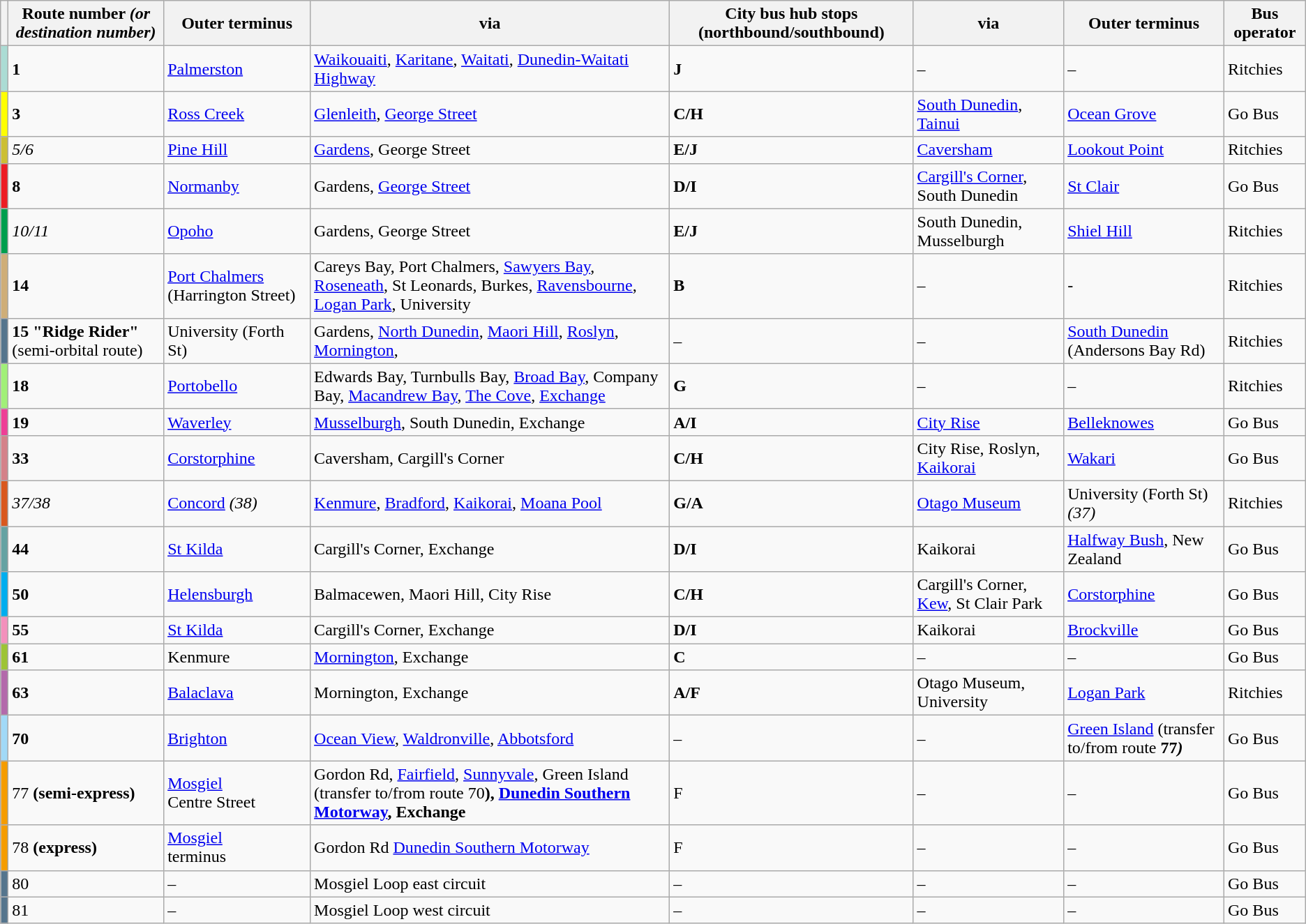<table class="wikitable">
<tr>
<th></th>
<th>Route number <em>(or destination number)</em></th>
<th>Outer terminus</th>
<th>via</th>
<th>City bus hub stops (northbound/southbound)</th>
<th>via</th>
<th>Outer terminus</th>
<th>Bus operator</th>
</tr>
<tr>
<td style='background: #ABDCD4'></td>
<td><strong>1</strong></td>
<td><a href='#'>Palmerston</a></td>
<td><a href='#'>Waikouaiti</a>, <a href='#'>Karitane</a>, <a href='#'>Waitati</a>, <a href='#'>Dunedin-Waitati Highway</a></td>
<td><strong>J</strong></td>
<td>–</td>
<td>–</td>
<td>Ritchies</td>
</tr>
<tr>
<td style='background: #FFFF00'></td>
<td><strong>3</strong></td>
<td><a href='#'>Ross Creek</a></td>
<td><a href='#'>Glenleith</a>, <a href='#'>George Street</a></td>
<td><strong>C/H</strong></td>
<td><a href='#'>South Dunedin</a>, <a href='#'>Tainui</a></td>
<td><a href='#'>Ocean Grove</a></td>
<td>Go Bus</td>
</tr>
<tr>
<td style='background: #CCBF34'></td>
<td><em>5/6</em></td>
<td><a href='#'>Pine Hill</a></td>
<td><a href='#'>Gardens</a>, George Street</td>
<td><strong>E/J</strong></td>
<td><a href='#'>Caversham</a></td>
<td><a href='#'>Lookout Point</a></td>
<td>Ritchies</td>
</tr>
<tr>
<td style='background: #ED1C24'></td>
<td><strong>8</strong></td>
<td><a href='#'>Normanby</a></td>
<td>Gardens, <a href='#'>George Street</a></td>
<td><strong>D/I</strong></td>
<td><a href='#'>Cargill's Corner</a>, South Dunedin</td>
<td><a href='#'>St Clair</a></td>
<td>Go Bus</td>
</tr>
<tr>
<td style='background: #009E4D'></td>
<td><em>10/11</em></td>
<td><a href='#'>Opoho</a></td>
<td>Gardens, George Street</td>
<td><strong>E/J</strong></td>
<td>South Dunedin, Musselburgh</td>
<td><a href='#'>Shiel Hill</a></td>
<td>Ritchies</td>
</tr>
<tr>
<td style='background: #CFAE78'></td>
<td><strong>14</strong></td>
<td><a href='#'>Port Chalmers</a> (Harrington Street)</td>
<td>Careys Bay, Port Chalmers, <a href='#'>Sawyers Bay</a>, <a href='#'>Roseneath</a>, St Leonards, Burkes, <a href='#'>Ravensbourne</a>, <a href='#'>Logan Park</a>, University</td>
<td><strong>B</strong></td>
<td>–</td>
<td>-</td>
<td>Ritchies</td>
</tr>
<tr>
<td style='background: #55758D'></td>
<td><strong>15 "Ridge Rider"</strong> (semi-orbital route)</td>
<td>University (Forth St)</td>
<td>Gardens, <a href='#'>North Dunedin</a>, <a href='#'>Maori Hill</a>, <a href='#'>Roslyn</a>, <a href='#'>Mornington</a>,</td>
<td>–</td>
<td>–</td>
<td><a href='#'>South Dunedin</a> (Andersons Bay Rd)</td>
<td>Ritchies</td>
</tr>
<tr>
<td style='background: #A1F078'></td>
<td><strong>18</strong></td>
<td><a href='#'>Portobello</a></td>
<td>Edwards Bay, Turnbulls Bay, <a href='#'>Broad Bay</a>, Company Bay, <a href='#'>Macandrew Bay</a>, <a href='#'>The Cove</a>, <a href='#'>Exchange</a></td>
<td><strong>G</strong></td>
<td>–</td>
<td>–</td>
<td>Ritchies</td>
</tr>
<tr>
<td style='background: #EE3E96'></td>
<td><strong>19</strong></td>
<td><a href='#'>Waverley</a></td>
<td><a href='#'>Musselburgh</a>, South Dunedin, Exchange</td>
<td><strong>A/I</strong></td>
<td><a href='#'>City Rise</a></td>
<td><a href='#'>Belleknowes</a></td>
<td>Go Bus</td>
</tr>
<tr>
<td style='background: #D48189'></td>
<td><strong>33</strong></td>
<td><a href='#'>Corstorphine</a></td>
<td>Caversham, Cargill's Corner</td>
<td><strong>C/H</strong></td>
<td>City Rise, Roslyn, <a href='#'>Kaikorai</a></td>
<td><a href='#'>Wakari</a></td>
<td>Go Bus</td>
</tr>
<tr>
<td style='background: #D9581E'></td>
<td><em>37/38</em></td>
<td><a href='#'>Concord</a> <em>(38)</em></td>
<td><a href='#'>Kenmure</a>, <a href='#'>Bradford</a>, <a href='#'>Kaikorai</a>, <a href='#'>Moana Pool</a></td>
<td><strong>G/A</strong></td>
<td><a href='#'>Otago Museum</a></td>
<td>University (Forth St) <em>(37)</em></td>
<td>Ritchies</td>
</tr>
<tr>
<td style='background: #65A2A2'></td>
<td><strong>44</strong></td>
<td><a href='#'>St Kilda</a></td>
<td>Cargill's Corner, Exchange</td>
<td><strong>D/I</strong></td>
<td>Kaikorai</td>
<td><a href='#'>Halfway Bush</a>, New Zealand</td>
<td>Go Bus</td>
</tr>
<tr>
<td style='background: #00AEEF'></td>
<td><strong>50</strong></td>
<td><a href='#'>Helensburgh</a></td>
<td>Balmacewen, Maori Hill, City Rise</td>
<td><strong>C/H</strong></td>
<td>Cargill's Corner, <a href='#'>Kew</a>, St Clair Park</td>
<td><a href='#'>Corstorphine</a></td>
<td>Go Bus</td>
</tr>
<tr>
<td style='background: #F391BC'></td>
<td><strong>55</strong></td>
<td><a href='#'>St Kilda</a></td>
<td>Cargill's Corner, Exchange</td>
<td><strong>D/I</strong></td>
<td>Kaikorai</td>
<td><a href='#'>Brockville</a></td>
<td>Go Bus</td>
</tr>
<tr>
<td style='background: #9DC435'></td>
<td><strong>61</strong></td>
<td>Kenmure</td>
<td><a href='#'>Mornington</a>, Exchange</td>
<td><strong>C</strong></td>
<td>–</td>
<td>–</td>
<td>Go Bus</td>
</tr>
<tr>
<td style='background: #B369AB'></td>
<td><strong>63</strong></td>
<td><a href='#'>Balaclava</a></td>
<td>Mornington, Exchange</td>
<td><strong>A/F</strong></td>
<td>Otago Museum, University</td>
<td><a href='#'>Logan Park</a></td>
<td>Ritchies</td>
</tr>
<tr>
<td style='background: #A1D9F7'></td>
<td><strong>70</strong></td>
<td><a href='#'>Brighton</a></td>
<td><a href='#'>Ocean View</a>, <a href='#'>Waldronville</a>, <a href='#'>Abbotsford</a></td>
<td>–</td>
<td>–</td>
<td><a href='#'>Green Island</a> (transfer to/from route <strong>77<em>)</td>
<td>Go Bus</td>
</tr>
<tr>
<td style='background: #F59C00'></td>
<td></strong>77<strong> (semi-express)</td>
<td><a href='#'>Mosgiel</a><br> Centre Street</td>
<td>Gordon Rd, <a href='#'>Fairfield</a>, <a href='#'>Sunnyvale</a>, Green Island (transfer to/from route </strong>70<strong>), <a href='#'>Dunedin Southern Motorway</a>, Exchange</td>
<td></strong>F<strong></td>
<td>–</td>
<td>–</td>
<td>Go Bus</td>
</tr>
<tr>
<td style='background: #F59C00'></td>
<td></strong>78<strong> (express)</td>
<td><a href='#'>Mosgiel</a><br>terminus</td>
<td>Gordon Rd <a href='#'>Dunedin Southern Motorway</a></td>
<td></strong>F<strong></td>
<td>–</td>
<td>–</td>
<td>Go Bus</td>
</tr>
<tr>
<td style='background: #55758D'></td>
<td></strong>80<strong></td>
<td>–</td>
<td>Mosgiel Loop east circuit</td>
<td>–</td>
<td>–</td>
<td>–</td>
<td>Go Bus</td>
</tr>
<tr>
<td style='background: #55758D'></td>
<td></strong>81<strong></td>
<td>–</td>
<td>Mosgiel Loop west circuit</td>
<td>–</td>
<td>–</td>
<td>–</td>
<td>Go Bus</td>
</tr>
</table>
